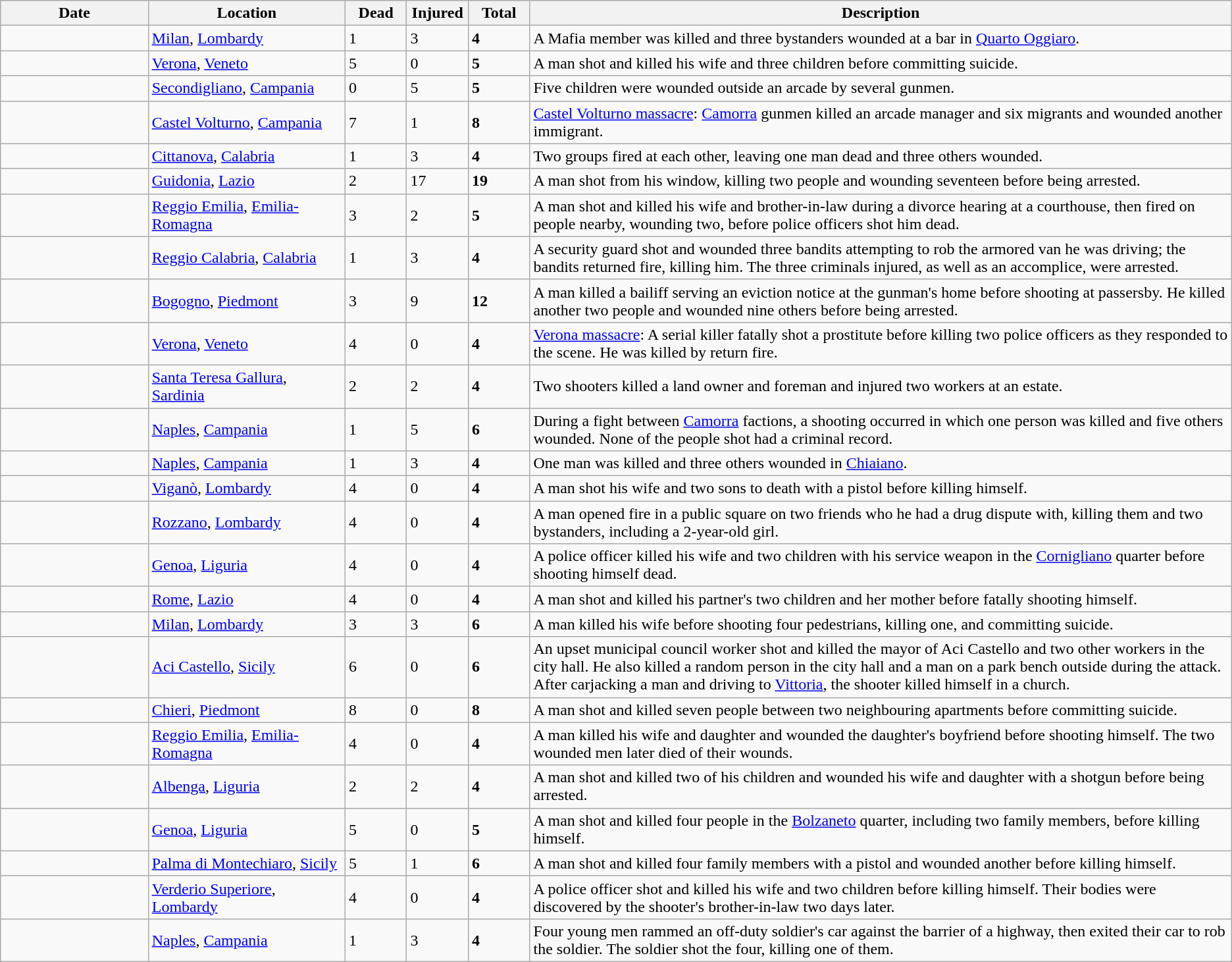<table class="wikitable sortable mw-datatable">
<tr>
<th width=12%>Date</th>
<th width=16%>Location</th>
<th width=5%>Dead</th>
<th width=5%>Injured</th>
<th width=5%>Total</th>
<th width=60%>Description</th>
</tr>
<tr>
<td></td>
<td><a href='#'>Milan</a>, <a href='#'>Lombardy</a></td>
<td>1</td>
<td>3</td>
<td><strong>4</strong></td>
<td>A Mafia member was killed and three bystanders wounded at a bar in <a href='#'>Quarto Oggiaro</a>.</td>
</tr>
<tr>
<td></td>
<td><a href='#'>Verona</a>, <a href='#'>Veneto</a></td>
<td>5</td>
<td>0</td>
<td><strong>5</strong></td>
<td>A man shot and killed his wife and three children before committing suicide.</td>
</tr>
<tr>
<td></td>
<td><a href='#'>Secondigliano</a>, <a href='#'>Campania</a></td>
<td>0</td>
<td>5</td>
<td><strong>5</strong></td>
<td>Five children were wounded outside an arcade by several gunmen.</td>
</tr>
<tr>
<td></td>
<td><a href='#'>Castel Volturno</a>, <a href='#'>Campania</a></td>
<td>7</td>
<td>1</td>
<td><strong>8</strong></td>
<td><a href='#'>Castel Volturno massacre</a>: <a href='#'>Camorra</a> gunmen killed an arcade manager and six migrants and wounded another immigrant.</td>
</tr>
<tr>
<td></td>
<td><a href='#'>Cittanova</a>, <a href='#'>Calabria</a></td>
<td>1</td>
<td>3</td>
<td><strong>4</strong></td>
<td>Two groups fired at each other, leaving one man dead and three others wounded.</td>
</tr>
<tr>
<td></td>
<td><a href='#'>Guidonia</a>, <a href='#'>Lazio</a></td>
<td>2</td>
<td>17</td>
<td><strong>19</strong></td>
<td>A man shot from his window, killing two people and wounding seventeen before being arrested.</td>
</tr>
<tr>
<td></td>
<td><a href='#'>Reggio Emilia</a>, <a href='#'>Emilia-Romagna</a></td>
<td>3</td>
<td>2</td>
<td><strong>5</strong></td>
<td>A man shot and killed his wife and brother-in-law during a divorce hearing at a courthouse, then fired on people nearby, wounding two, before police officers shot him dead.</td>
</tr>
<tr>
<td></td>
<td><a href='#'>Reggio Calabria</a>, <a href='#'>Calabria</a></td>
<td>1</td>
<td>3</td>
<td><strong>4</strong></td>
<td>A security guard shot and wounded three bandits attempting to rob the armored van he was driving; the bandits returned fire, killing him. The three criminals injured, as well as an accomplice, were arrested.</td>
</tr>
<tr>
<td></td>
<td><a href='#'>Bogogno</a>, <a href='#'>Piedmont</a></td>
<td>3</td>
<td>9</td>
<td><strong>12</strong></td>
<td>A man killed a bailiff serving an eviction notice at the gunman's home before shooting at passersby. He killed another two people and wounded nine others before being arrested.</td>
</tr>
<tr>
<td></td>
<td><a href='#'>Verona</a>, <a href='#'>Veneto</a></td>
<td>4</td>
<td>0</td>
<td><strong>4</strong></td>
<td><a href='#'>Verona massacre</a>: A serial killer fatally shot a prostitute before killing two police officers as they responded to the scene. He was killed by return fire.</td>
</tr>
<tr>
<td></td>
<td><a href='#'>Santa Teresa Gallura</a>, <a href='#'>Sardinia</a></td>
<td>2</td>
<td>2</td>
<td><strong>4</strong></td>
<td>Two shooters killed a land owner and foreman and injured two workers at an estate.</td>
</tr>
<tr>
<td></td>
<td><a href='#'>Naples</a>, <a href='#'>Campania</a></td>
<td>1</td>
<td>5</td>
<td><strong>6</strong></td>
<td>During a fight between <a href='#'>Camorra</a> factions, a shooting occurred in which one person was killed and five others wounded. None of the people shot had a criminal record.</td>
</tr>
<tr>
<td></td>
<td><a href='#'>Naples</a>, <a href='#'>Campania</a></td>
<td>1</td>
<td>3</td>
<td><strong>4</strong></td>
<td>One man was killed and three others wounded in <a href='#'>Chiaiano</a>.</td>
</tr>
<tr>
<td></td>
<td><a href='#'>Viganò</a>, <a href='#'>Lombardy</a></td>
<td>4</td>
<td>0</td>
<td><strong>4</strong></td>
<td>A man shot his wife and two sons to death with a pistol before killing himself.</td>
</tr>
<tr>
<td></td>
<td><a href='#'>Rozzano</a>, <a href='#'>Lombardy</a></td>
<td>4</td>
<td>0</td>
<td><strong>4</strong></td>
<td>A man opened fire in a public square on two friends who he had a drug dispute with, killing them and two bystanders, including a 2-year-old girl.</td>
</tr>
<tr>
<td></td>
<td><a href='#'>Genoa</a>, <a href='#'>Liguria</a></td>
<td>4</td>
<td>0</td>
<td><strong>4</strong></td>
<td>A police officer killed his wife and two children with his service weapon in the <a href='#'>Cornigliano</a> quarter before shooting himself dead.</td>
</tr>
<tr>
<td></td>
<td><a href='#'>Rome</a>, <a href='#'>Lazio</a></td>
<td>4</td>
<td>0</td>
<td><strong>4</strong></td>
<td>A man shot and killed his partner's two children and her mother before fatally shooting himself.</td>
</tr>
<tr>
<td></td>
<td><a href='#'>Milan</a>, <a href='#'>Lombardy</a></td>
<td>3</td>
<td>3</td>
<td><strong>6</strong></td>
<td>A man killed his wife before shooting four pedestrians, killing one, and committing suicide.</td>
</tr>
<tr>
<td></td>
<td><a href='#'>Aci Castello</a>, <a href='#'>Sicily</a></td>
<td>6</td>
<td>0</td>
<td><strong>6</strong></td>
<td>An upset municipal council worker shot and killed the mayor of Aci Castello and two other workers in the city hall. He also killed a random person in the city hall and a man on a park bench outside during the attack. After carjacking a man and driving to <a href='#'>Vittoria</a>, the shooter killed himself in a church.</td>
</tr>
<tr>
<td></td>
<td><a href='#'>Chieri</a>, <a href='#'>Piedmont</a></td>
<td>8</td>
<td>0</td>
<td><strong>8</strong></td>
<td>A man shot and killed seven people between two neighbouring apartments before committing suicide.</td>
</tr>
<tr>
<td></td>
<td><a href='#'>Reggio Emilia</a>, <a href='#'>Emilia-Romagna</a></td>
<td>4</td>
<td>0</td>
<td><strong>4</strong></td>
<td>A man killed his wife and daughter and wounded the daughter's boyfriend before shooting himself. The two wounded men later died of their wounds.</td>
</tr>
<tr>
<td></td>
<td><a href='#'>Albenga</a>, <a href='#'>Liguria</a></td>
<td>2</td>
<td>2</td>
<td><strong>4</strong></td>
<td>A man shot and killed two of his children and wounded his wife and daughter with a shotgun before being arrested.</td>
</tr>
<tr>
<td></td>
<td><a href='#'>Genoa</a>, <a href='#'>Liguria</a></td>
<td>5</td>
<td>0</td>
<td><strong>5</strong></td>
<td>A man shot and killed four people in the <a href='#'>Bolzaneto</a> quarter, including two family members, before killing himself.</td>
</tr>
<tr>
<td></td>
<td><a href='#'>Palma di Montechiaro</a>, <a href='#'>Sicily</a></td>
<td>5</td>
<td>1</td>
<td><strong>6</strong></td>
<td>A man shot and killed four family members with a pistol and wounded another before killing himself.</td>
</tr>
<tr>
<td></td>
<td><a href='#'>Verderio Superiore</a>, <a href='#'>Lombardy</a></td>
<td>4</td>
<td>0</td>
<td><strong>4</strong></td>
<td>A police officer shot and killed his wife and two children before killing himself. Their bodies were discovered by the shooter's brother-in-law two days later.</td>
</tr>
<tr>
<td></td>
<td><a href='#'>Naples</a>, <a href='#'>Campania</a></td>
<td>1</td>
<td>3</td>
<td><strong>4</strong></td>
<td>Four young men rammed an off-duty soldier's car against the barrier of a highway, then exited their car to rob the soldier. The soldier shot the four, killing one of them.</td>
</tr>
</table>
